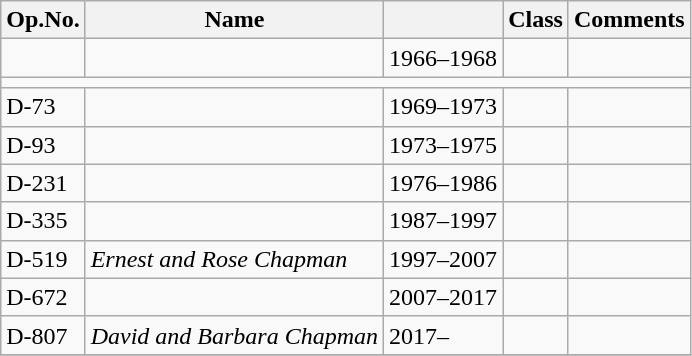<table class="wikitable">
<tr>
<th>Op.No.</th>
<th>Name</th>
<th></th>
<th>Class</th>
<th>Comments</th>
</tr>
<tr>
<td></td>
<td></td>
<td>1966–1968</td>
<td></td>
<td></td>
</tr>
<tr>
<td colspan=6 style=" text-align: center;"></td>
</tr>
<tr>
<td>D-73</td>
<td></td>
<td>1969–1973</td>
<td></td>
<td></td>
</tr>
<tr>
<td>D-93</td>
<td></td>
<td>1973–1975</td>
<td></td>
<td></td>
</tr>
<tr>
<td>D-231</td>
<td></td>
<td>1976–1986</td>
<td></td>
<td></td>
</tr>
<tr>
<td>D-335</td>
<td></td>
<td>1987–1997</td>
<td></td>
<td></td>
</tr>
<tr>
<td>D-519</td>
<td><em>Ernest and Rose Chapman</em></td>
<td>1997–2007</td>
<td></td>
<td></td>
</tr>
<tr>
<td>D-672</td>
<td></td>
<td>2007–2017</td>
<td></td>
<td></td>
</tr>
<tr>
<td>D-807</td>
<td><em>David and Barbara Chapman</em></td>
<td>2017–</td>
<td></td>
<td></td>
</tr>
<tr>
</tr>
</table>
